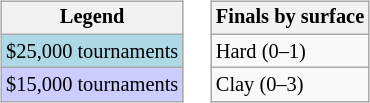<table>
<tr valign=top>
<td><br><table class=wikitable style="font-size:85%">
<tr>
<th>Legend</th>
</tr>
<tr style="background:lightblue;">
<td>$25,000 tournaments</td>
</tr>
<tr style="background:#ccf;">
<td>$15,000 tournaments</td>
</tr>
</table>
</td>
<td><br><table class=wikitable style="font-size:85%">
<tr>
<th>Finals by surface</th>
</tr>
<tr>
<td>Hard (0–1)</td>
</tr>
<tr>
<td>Clay (0–3)</td>
</tr>
</table>
</td>
</tr>
</table>
